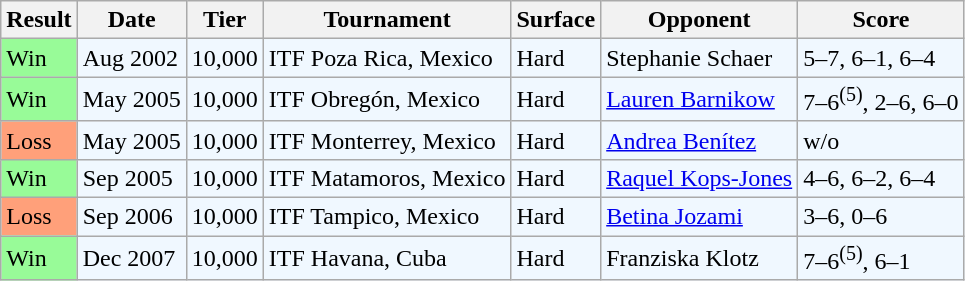<table class="sortable wikitable">
<tr>
<th>Result</th>
<th>Date</th>
<th>Tier</th>
<th>Tournament</th>
<th>Surface</th>
<th>Opponent</th>
<th class="unsortable">Score</th>
</tr>
<tr style="background:#f0f8ff;">
<td style="background:#98fb98;">Win</td>
<td>Aug 2002</td>
<td>10,000</td>
<td>ITF Poza Rica, Mexico</td>
<td>Hard</td>
<td> Stephanie Schaer</td>
<td>5–7, 6–1, 6–4</td>
</tr>
<tr style="background:#f0f8ff;">
<td style="background:#98fb98;">Win</td>
<td>May 2005</td>
<td>10,000</td>
<td>ITF Obregón, Mexico</td>
<td>Hard</td>
<td> <a href='#'>Lauren Barnikow</a></td>
<td>7–6<sup>(5)</sup>, 2–6, 6–0</td>
</tr>
<tr style="background:#f0f8ff;">
<td bgcolor=FFA07A>Loss</td>
<td>May 2005</td>
<td>10,000</td>
<td>ITF Monterrey, Mexico</td>
<td>Hard</td>
<td> <a href='#'>Andrea Benítez</a></td>
<td>w/o</td>
</tr>
<tr style="background:#f0f8ff;">
<td style="background:#98fb98;">Win</td>
<td>Sep 2005</td>
<td>10,000</td>
<td>ITF Matamoros, Mexico</td>
<td>Hard</td>
<td> <a href='#'>Raquel Kops-Jones</a></td>
<td>4–6, 6–2, 6–4</td>
</tr>
<tr style="background:#f0f8ff;">
<td bgcolor=FFA07A>Loss</td>
<td>Sep 2006</td>
<td>10,000</td>
<td>ITF Tampico, Mexico</td>
<td>Hard</td>
<td> <a href='#'>Betina Jozami</a></td>
<td>3–6, 0–6</td>
</tr>
<tr style="background:#f0f8ff;">
<td style="background:#98fb98;">Win</td>
<td>Dec 2007</td>
<td>10,000</td>
<td>ITF Havana, Cuba</td>
<td>Hard</td>
<td> Franziska Klotz</td>
<td>7–6<sup>(5)</sup>, 6–1</td>
</tr>
</table>
